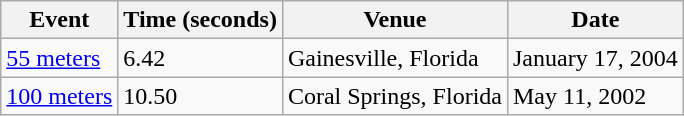<table class="wikitable">
<tr>
<th>Event</th>
<th>Time (seconds)</th>
<th>Venue</th>
<th>Date</th>
</tr>
<tr>
<td><a href='#'>55 meters</a></td>
<td>6.42</td>
<td>Gainesville, Florida</td>
<td>January 17, 2004</td>
</tr>
<tr>
<td><a href='#'>100 meters</a></td>
<td>10.50</td>
<td>Coral Springs, Florida</td>
<td>May 11, 2002</td>
</tr>
</table>
